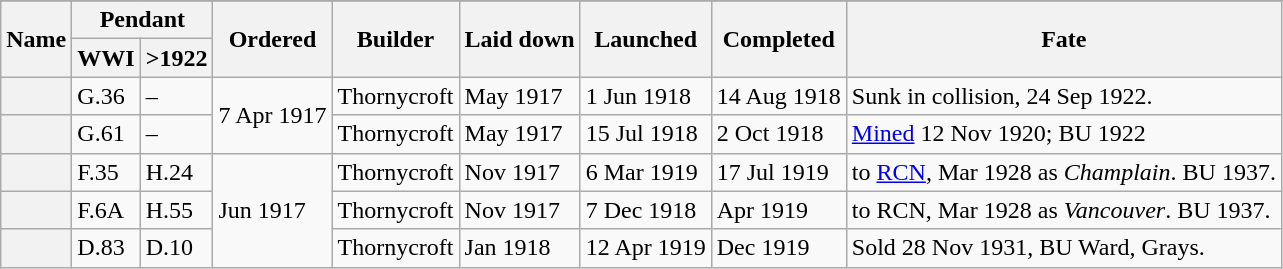<table class="wikitable sortable plainrowheaders">
<tr>
</tr>
<tr>
<th scope="col" rowspan="2">Name</th>
<th scope="colgroup" colspan="2">Pendant</th>
<th scope="col" rowspan="2">Ordered</th>
<th scope="col" rowspan="2">Builder</th>
<th scope="col" rowspan="2">Laid down</th>
<th scope="col" rowspan="2">Launched</th>
<th scope="col" rowspan="2">Completed</th>
<th scope="col" rowspan="2">Fate</th>
</tr>
<tr>
<th scope="col">WWI</th>
<th scope="col">>1922</th>
</tr>
<tr>
<th scope="row"></th>
<td>G.36</td>
<td>–</td>
<td rowspan=2>7 Apr 1917</td>
<td>Thornycroft</td>
<td>May 1917</td>
<td>1 Jun 1918</td>
<td>14 Aug 1918</td>
<td>Sunk in collision, 24 Sep 1922.</td>
</tr>
<tr>
<th scope="row"></th>
<td>G.61</td>
<td>–</td>
<td>Thornycroft</td>
<td>May 1917</td>
<td>15 Jul 1918</td>
<td>2 Oct 1918</td>
<td><a href='#'>Mined</a> 12 Nov 1920; BU 1922</td>
</tr>
<tr>
<th scope="row"></th>
<td>F.35</td>
<td>H.24</td>
<td rowspan=3>Jun 1917</td>
<td>Thornycroft</td>
<td>Nov 1917</td>
<td>6 Mar 1919</td>
<td>17 Jul 1919</td>
<td>to <a href='#'>RCN</a>, Mar 1928 as <em>Champlain</em>. BU 1937.</td>
</tr>
<tr>
<th scope="row"></th>
<td>F.6A</td>
<td>H.55</td>
<td>Thornycroft</td>
<td>Nov 1917</td>
<td>7 Dec 1918</td>
<td>Apr 1919</td>
<td>to RCN, Mar 1928 as <em>Vancouver</em>. BU 1937.</td>
</tr>
<tr>
<th scope="row"></th>
<td>D.83</td>
<td>D.10</td>
<td>Thornycroft</td>
<td>Jan 1918</td>
<td>12 Apr 1919</td>
<td>Dec 1919</td>
<td>Sold 28 Nov 1931, BU Ward, Grays.</td>
</tr>
</table>
